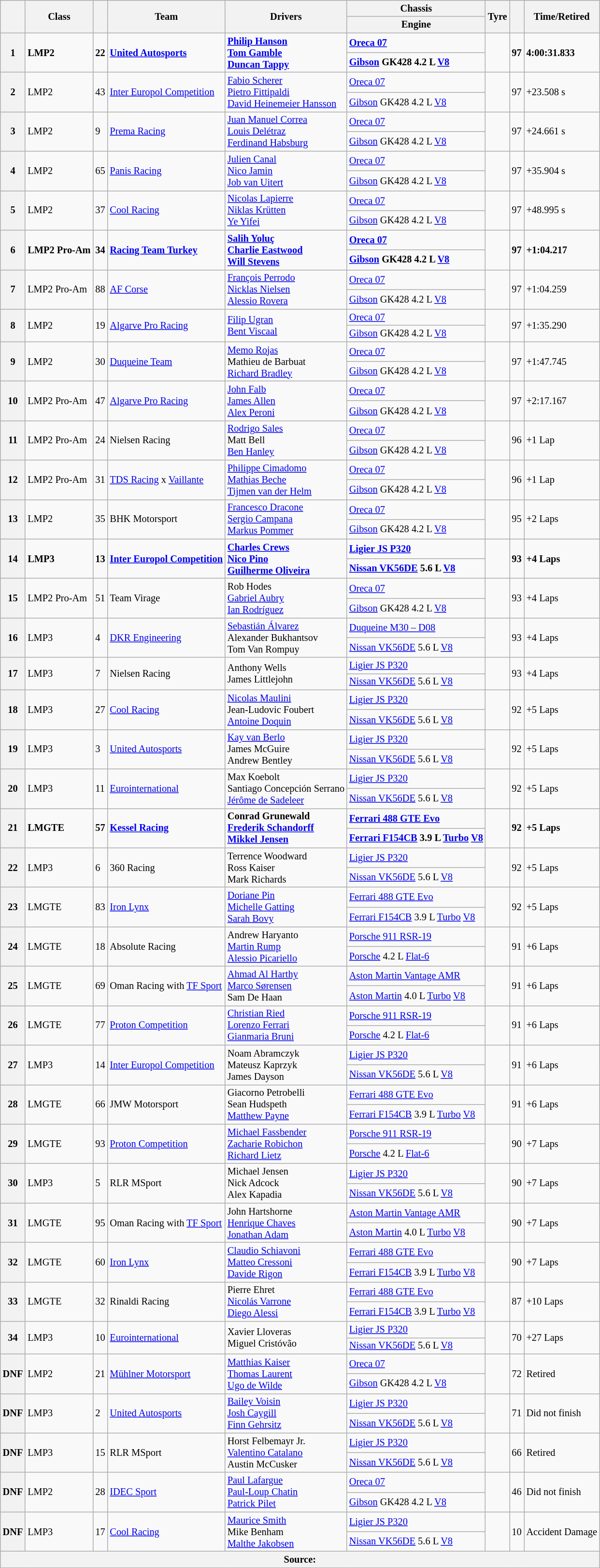<table class="wikitable" style="font-size:85%;">
<tr>
<th rowspan="2"></th>
<th rowspan="2">Class</th>
<th rowspan="2"></th>
<th rowspan="2">Team</th>
<th rowspan="2">Drivers</th>
<th>Chassis</th>
<th rowspan="2">Tyre</th>
<th rowspan="2"></th>
<th rowspan="2">Time/Retired</th>
</tr>
<tr>
<th>Engine</th>
</tr>
<tr>
<th rowspan="2">1</th>
<td rowspan="2"><strong>LMP2</strong></td>
<td rowspan="2"><strong>22</strong></td>
<td rowspan="2"><strong> <a href='#'>United Autosports</a></strong></td>
<td rowspan="2"><strong> <a href='#'>Philip Hanson</a><br> <a href='#'>Tom Gamble</a><br> <a href='#'>Duncan Tappy</a></strong></td>
<td><strong><a href='#'>Oreca 07</a></strong></td>
<td rowspan="2"></td>
<td rowspan="2"><strong>97</strong></td>
<td rowspan="2"><strong>4:00:31.833</strong></td>
</tr>
<tr>
<td><strong><a href='#'>Gibson</a> GK428 4.2 L <a href='#'>V8</a></strong></td>
</tr>
<tr>
<th rowspan="2">2</th>
<td rowspan="2">LMP2</td>
<td rowspan="2">43</td>
<td rowspan="2"> <a href='#'>Inter Europol Competition</a></td>
<td rowspan="2"> <a href='#'>Fabio Scherer</a><br> <a href='#'>Pietro Fittipaldi</a><br> <a href='#'>David Heinemeier Hansson</a></td>
<td><a href='#'>Oreca 07</a></td>
<td rowspan="2"></td>
<td rowspan="2">97</td>
<td rowspan="2">+23.508 s</td>
</tr>
<tr>
<td><a href='#'>Gibson</a> GK428 4.2 L <a href='#'>V8</a></td>
</tr>
<tr>
<th rowspan="2">3</th>
<td rowspan="2">LMP2</td>
<td rowspan="2">9</td>
<td rowspan="2"> <a href='#'>Prema Racing</a></td>
<td rowspan="2"> <a href='#'>Juan Manuel Correa</a><br> <a href='#'>Louis Delétraz</a><br><a href='#'>Ferdinand Habsburg</a></td>
<td><a href='#'>Oreca 07</a></td>
<td rowspan="2"></td>
<td rowspan="2">97</td>
<td rowspan="2">+24.661 s</td>
</tr>
<tr>
<td><a href='#'>Gibson</a> GK428 4.2 L <a href='#'>V8</a></td>
</tr>
<tr>
<th rowspan="2">4</th>
<td rowspan="2">LMP2</td>
<td rowspan="2">65</td>
<td rowspan="2"> <a href='#'>Panis Racing</a></td>
<td rowspan="2"> <a href='#'>Julien Canal</a><br> <a href='#'>Nico Jamin</a><br> <a href='#'>Job van Uitert</a></td>
<td><a href='#'>Oreca 07</a></td>
<td rowspan="2"></td>
<td rowspan="2">97</td>
<td rowspan="2">+35.904 s</td>
</tr>
<tr>
<td><a href='#'>Gibson</a> GK428 4.2 L <a href='#'>V8</a></td>
</tr>
<tr>
<th rowspan="2">5</th>
<td rowspan="2">LMP2</td>
<td rowspan="2">37</td>
<td rowspan="2"> <a href='#'>Cool Racing</a></td>
<td rowspan="2"> <a href='#'>Nicolas Lapierre</a><br> <a href='#'>Niklas Krütten</a><br> <a href='#'>Ye Yifei</a></td>
<td><a href='#'>Oreca 07</a></td>
<td rowspan="2"></td>
<td rowspan="2">97</td>
<td rowspan="2">+48.995 s</td>
</tr>
<tr>
<td><a href='#'>Gibson</a> GK428 4.2 L <a href='#'>V8</a></td>
</tr>
<tr>
<th rowspan="2">6</th>
<td rowspan="2"><strong>LMP2 Pro-Am</strong></td>
<td rowspan="2"><strong>34</strong></td>
<td rowspan="2"><strong> <a href='#'>Racing Team Turkey</a></strong></td>
<td rowspan="2"><strong> <a href='#'>Salih Yoluç</a><br> <a href='#'>Charlie Eastwood</a><br> <a href='#'>Will Stevens</a></strong></td>
<td><strong><a href='#'>Oreca 07</a></strong></td>
<td rowspan="2"></td>
<td rowspan="2"><strong>97</strong></td>
<td rowspan="2"><strong>+1:04.217</strong></td>
</tr>
<tr>
<td><strong><a href='#'>Gibson</a> GK428 4.2 L <a href='#'>V8</a></strong></td>
</tr>
<tr>
<th rowspan="2">7</th>
<td rowspan="2">LMP2 Pro-Am</td>
<td rowspan="2">88</td>
<td rowspan="2"> <a href='#'>AF Corse</a></td>
<td rowspan="2"> <a href='#'>François Perrodo</a><br> <a href='#'>Nicklas Nielsen</a><br> <a href='#'>Alessio Rovera</a></td>
<td><a href='#'>Oreca 07</a></td>
<td rowspan="2"></td>
<td rowspan="2">97</td>
<td rowspan="2">+1:04.259</td>
</tr>
<tr>
<td><a href='#'>Gibson</a> GK428 4.2 L <a href='#'>V8</a></td>
</tr>
<tr>
<th rowspan="2">8</th>
<td rowspan="2">LMP2</td>
<td rowspan="2">19</td>
<td rowspan="2"> <a href='#'>Algarve Pro Racing</a></td>
<td rowspan="2"> <a href='#'>Filip Ugran</a><br> <a href='#'>Bent Viscaal</a></td>
<td><a href='#'>Oreca 07</a></td>
<td rowspan="2"></td>
<td rowspan="2">97</td>
<td rowspan="2">+1:35.290</td>
</tr>
<tr>
<td><a href='#'>Gibson</a> GK428 4.2 L <a href='#'>V8</a></td>
</tr>
<tr>
<th rowspan="2">9</th>
<td rowspan="2">LMP2</td>
<td rowspan="2">30</td>
<td rowspan="2"> <a href='#'>Duqueine Team</a></td>
<td rowspan="2"> <a href='#'>Memo Rojas</a><br> Mathieu de Barbuat<br> <a href='#'>Richard Bradley</a></td>
<td><a href='#'>Oreca 07</a></td>
<td rowspan="2"></td>
<td rowspan="2">97</td>
<td rowspan="2">+1:47.745</td>
</tr>
<tr>
<td><a href='#'>Gibson</a> GK428 4.2 L <a href='#'>V8</a></td>
</tr>
<tr>
<th rowspan="2">10</th>
<td rowspan="2">LMP2 Pro-Am</td>
<td rowspan="2">47</td>
<td rowspan="2"> <a href='#'>Algarve Pro Racing</a></td>
<td rowspan="2"> <a href='#'>John Falb</a><br> <a href='#'>James Allen</a><br> <a href='#'>Alex Peroni</a></td>
<td><a href='#'>Oreca 07</a></td>
<td rowspan="2"></td>
<td rowspan="2">97</td>
<td rowspan="2">+2:17.167</td>
</tr>
<tr>
<td><a href='#'>Gibson</a> GK428 4.2 L <a href='#'>V8</a></td>
</tr>
<tr>
<th rowspan="2">11</th>
<td rowspan="2">LMP2 Pro-Am</td>
<td rowspan="2">24</td>
<td rowspan="2"> Nielsen Racing</td>
<td rowspan="2"> <a href='#'>Rodrigo Sales</a><br> Matt Bell<br> <a href='#'>Ben Hanley</a></td>
<td><a href='#'>Oreca 07</a></td>
<td rowspan="2"></td>
<td rowspan="2">96</td>
<td rowspan="2">+1 Lap</td>
</tr>
<tr>
<td><a href='#'>Gibson</a> GK428 4.2 L <a href='#'>V8</a></td>
</tr>
<tr>
<th rowspan="2">12</th>
<td rowspan="2">LMP2 Pro-Am</td>
<td rowspan="2">31</td>
<td rowspan="2"> <a href='#'>TDS Racing</a> x <a href='#'>Vaillante</a></td>
<td rowspan="2"> <a href='#'>Philippe Cimadomo</a><br> <a href='#'>Mathias Beche</a><br> <a href='#'>Tijmen van der Helm</a></td>
<td><a href='#'>Oreca 07</a></td>
<td rowspan="2"></td>
<td rowspan="2">96</td>
<td rowspan="2">+1 Lap</td>
</tr>
<tr>
<td><a href='#'>Gibson</a> GK428 4.2 L <a href='#'>V8</a></td>
</tr>
<tr>
<th rowspan="2">13</th>
<td rowspan="2">LMP2</td>
<td rowspan="2">35</td>
<td rowspan="2"> BHK Motorsport</td>
<td rowspan="2"> <a href='#'>Francesco Dracone</a><br> <a href='#'>Sergio Campana</a><br> <a href='#'>Markus Pommer</a></td>
<td><a href='#'>Oreca 07</a></td>
<td rowspan="2"></td>
<td rowspan="2">95</td>
<td rowspan="2">+2 Laps</td>
</tr>
<tr>
<td><a href='#'>Gibson</a> GK428 4.2 L <a href='#'>V8</a></td>
</tr>
<tr>
<th rowspan="2">14</th>
<td rowspan="2"><strong>LMP3</strong></td>
<td rowspan="2"><strong>13</strong></td>
<td rowspan="2"><strong> <a href='#'>Inter Europol Competition</a></strong></td>
<td rowspan="2"><strong> <a href='#'>Charles Crews</a><br> <a href='#'>Nico Pino</a><br> <a href='#'>Guilherme Oliveira</a></strong></td>
<td><strong><a href='#'>Ligier JS P320</a></strong></td>
<td rowspan="2"></td>
<td rowspan="2"><strong>93</strong></td>
<td rowspan="2"><strong>+4 Laps</strong></td>
</tr>
<tr>
<td><strong><a href='#'>Nissan VK56DE</a> 5.6 L <a href='#'>V8</a></strong></td>
</tr>
<tr>
<th rowspan="2">15</th>
<td rowspan="2">LMP2 Pro-Am</td>
<td rowspan="2">51</td>
<td rowspan="2"> Team Virage</td>
<td rowspan="2"> Rob Hodes<br> <a href='#'>Gabriel Aubry</a><br> <a href='#'>Ian Rodríguez</a></td>
<td><a href='#'>Oreca 07</a></td>
<td rowspan="2"></td>
<td rowspan="2">93</td>
<td rowspan="2">+4 Laps</td>
</tr>
<tr>
<td><a href='#'>Gibson</a> GK428 4.2 L <a href='#'>V8</a></td>
</tr>
<tr>
<th rowspan="2">16</th>
<td rowspan="2">LMP3</td>
<td rowspan="2">4</td>
<td rowspan="2"> <a href='#'>DKR Engineering</a></td>
<td rowspan="2"> <a href='#'>Sebastián Álvarez</a><br> Alexander Bukhantsov<br> Tom Van Rompuy</td>
<td><a href='#'>Duqueine M30 – D08</a></td>
<td rowspan="2"></td>
<td rowspan="2">93</td>
<td rowspan="2">+4 Laps</td>
</tr>
<tr>
<td><a href='#'>Nissan VK56DE</a> 5.6 L <a href='#'>V8</a></td>
</tr>
<tr>
<th rowspan="2">17</th>
<td rowspan="2">LMP3</td>
<td rowspan="2">7</td>
<td rowspan="2"> Nielsen Racing</td>
<td rowspan="2"> Anthony Wells<br> James Littlejohn</td>
<td><a href='#'>Ligier JS P320</a></td>
<td rowspan="2"></td>
<td rowspan="2">93</td>
<td rowspan="2">+4 Laps</td>
</tr>
<tr>
<td><a href='#'>Nissan VK56DE</a> 5.6 L <a href='#'>V8</a></td>
</tr>
<tr>
<th rowspan="2">18</th>
<td rowspan="2">LMP3</td>
<td rowspan="2">27</td>
<td rowspan="2"> <a href='#'>Cool Racing</a></td>
<td rowspan="2"> <a href='#'>Nicolas Maulini</a><br> Jean-Ludovic Foubert<br> <a href='#'>Antoine Doquin</a></td>
<td><a href='#'>Ligier JS P320</a></td>
<td rowspan="2"></td>
<td rowspan="2">92</td>
<td rowspan="2">+5 Laps</td>
</tr>
<tr>
<td><a href='#'>Nissan VK56DE</a> 5.6 L <a href='#'>V8</a></td>
</tr>
<tr>
<th rowspan="2">19</th>
<td rowspan="2">LMP3</td>
<td rowspan="2">3</td>
<td rowspan="2"> <a href='#'>United Autosports</a></td>
<td rowspan="2"> <a href='#'>Kay van Berlo</a><br> James McGuire<br> Andrew Bentley</td>
<td><a href='#'>Ligier JS P320</a></td>
<td rowspan="2"></td>
<td rowspan="2">92</td>
<td rowspan="2">+5 Laps</td>
</tr>
<tr>
<td><a href='#'>Nissan VK56DE</a> 5.6 L <a href='#'>V8</a></td>
</tr>
<tr>
<th rowspan="2">20</th>
<td rowspan="2">LMP3</td>
<td rowspan="2">11</td>
<td rowspan="2"> <a href='#'>Eurointernational</a></td>
<td rowspan="2"> Max Koebolt<br> Santiago Concepción Serrano<br> <a href='#'>Jérôme de Sadeleer</a></td>
<td><a href='#'>Ligier JS P320</a></td>
<td rowspan="2"></td>
<td rowspan="2">92</td>
<td rowspan="2">+5 Laps</td>
</tr>
<tr>
<td><a href='#'>Nissan VK56DE</a> 5.6 L <a href='#'>V8</a></td>
</tr>
<tr>
<th rowspan="2">21</th>
<td rowspan="2"><strong>LMGTE</strong></td>
<td rowspan="2"><strong>57</strong></td>
<td rowspan="2"><strong> <a href='#'>Kessel Racing</a></strong></td>
<td rowspan="2"><strong> Conrad Grunewald<br> <a href='#'>Frederik Schandorff</a><br> <a href='#'>Mikkel Jensen</a></strong></td>
<td><a href='#'><strong>Ferrari 488 GTE Evo</strong></a></td>
<td rowspan="2"></td>
<td rowspan="2"><strong>92</strong></td>
<td rowspan="2"><strong>+5 Laps</strong></td>
</tr>
<tr>
<td><strong><a href='#'>Ferrari F154CB</a> 3.9 L <a href='#'>Turbo</a> <a href='#'>V8</a></strong></td>
</tr>
<tr>
<th rowspan="2">22</th>
<td rowspan="2">LMP3</td>
<td rowspan="2">6</td>
<td rowspan="2"> 360 Racing</td>
<td rowspan="2"> Terrence Woodward<br> Ross Kaiser<br> Mark Richards</td>
<td><a href='#'>Ligier JS P320</a></td>
<td rowspan="2"></td>
<td rowspan="2">92</td>
<td rowspan="2">+5 Laps</td>
</tr>
<tr>
<td><a href='#'>Nissan VK56DE</a> 5.6 L <a href='#'>V8</a></td>
</tr>
<tr>
<th rowspan="2">23</th>
<td rowspan="2">LMGTE</td>
<td rowspan="2">83</td>
<td rowspan="2"> <a href='#'>Iron Lynx</a></td>
<td rowspan="2"> <a href='#'>Doriane Pin</a><br> <a href='#'>Michelle Gatting</a><br> <a href='#'>Sarah Bovy</a></td>
<td><a href='#'>Ferrari 488 GTE Evo</a></td>
<td rowspan="2"></td>
<td rowspan="2">92</td>
<td rowspan="2">+5 Laps</td>
</tr>
<tr>
<td><a href='#'>Ferrari F154CB</a> 3.9 L <a href='#'>Turbo</a> <a href='#'>V8</a></td>
</tr>
<tr>
<th rowspan="2">24</th>
<td rowspan="2">LMGTE</td>
<td rowspan="2">18</td>
<td rowspan="2"> Absolute Racing</td>
<td rowspan="2"> Andrew Haryanto<br> <a href='#'>Martin Rump</a><br> <a href='#'>Alessio Picariello</a></td>
<td><a href='#'>Porsche 911 RSR-19</a></td>
<td rowspan="2"></td>
<td rowspan="2">91</td>
<td rowspan="2">+6 Laps</td>
</tr>
<tr>
<td><a href='#'>Porsche</a> 4.2 L <a href='#'>Flat-6</a></td>
</tr>
<tr>
<th rowspan="2">25</th>
<td rowspan="2">LMGTE</td>
<td rowspan="2">69</td>
<td rowspan="2"> Oman Racing with <a href='#'>TF Sport</a></td>
<td rowspan="2"> <a href='#'>Ahmad Al Harthy</a><br> <a href='#'>Marco Sørensen</a><br> Sam De Haan</td>
<td><a href='#'>Aston Martin Vantage AMR</a></td>
<td rowspan="2"></td>
<td rowspan="2">91</td>
<td rowspan="2">+6 Laps</td>
</tr>
<tr>
<td><a href='#'>Aston Martin</a> 4.0 L <a href='#'>Turbo</a> <a href='#'>V8</a></td>
</tr>
<tr>
<th rowspan="2">26</th>
<td rowspan="2">LMGTE</td>
<td rowspan="2">77</td>
<td rowspan="2"> <a href='#'>Proton Competition</a></td>
<td rowspan="2"> <a href='#'>Christian Ried</a><br> <a href='#'>Lorenzo Ferrari</a><br> <a href='#'>Gianmaria Bruni</a></td>
<td><a href='#'>Porsche 911 RSR-19</a></td>
<td rowspan="2"></td>
<td rowspan="2">91</td>
<td rowspan="2">+6 Laps</td>
</tr>
<tr>
<td><a href='#'>Porsche</a> 4.2 L <a href='#'>Flat-6</a></td>
</tr>
<tr>
<th rowspan="2">27</th>
<td rowspan="2">LMP3</td>
<td rowspan="2">14</td>
<td rowspan="2"> <a href='#'>Inter Europol Competition</a></td>
<td rowspan="2"> Noam Abramczyk<br> Mateusz Kaprzyk<br> James Dayson</td>
<td><a href='#'>Ligier JS P320</a></td>
<td rowspan="2"></td>
<td rowspan="2">91</td>
<td rowspan="2">+6 Laps</td>
</tr>
<tr>
<td><a href='#'>Nissan VK56DE</a> 5.6 L <a href='#'>V8</a></td>
</tr>
<tr>
<th rowspan="2">28</th>
<td rowspan="2">LMGTE</td>
<td rowspan="2">66</td>
<td rowspan="2"> JMW Motorsport</td>
<td rowspan="2"> Giacorno Petrobelli<br> Sean Hudspeth<br> <a href='#'>Matthew Payne</a></td>
<td><a href='#'>Ferrari 488 GTE Evo</a></td>
<td rowspan="2"></td>
<td rowspan="2">91</td>
<td rowspan="2">+6 Laps</td>
</tr>
<tr>
<td><a href='#'>Ferrari F154CB</a> 3.9 L <a href='#'>Turbo</a> <a href='#'>V8</a></td>
</tr>
<tr>
<th rowspan="2">29</th>
<td rowspan="2">LMGTE</td>
<td rowspan="2">93</td>
<td rowspan="2"> <a href='#'>Proton Competition</a></td>
<td rowspan="2"> <a href='#'>Michael Fassbender</a><br> <a href='#'>Zacharie Robichon</a><br> <a href='#'>Richard Lietz</a></td>
<td><a href='#'>Porsche 911 RSR-19</a></td>
<td rowspan="2"></td>
<td rowspan="2">90</td>
<td rowspan="2">+7 Laps</td>
</tr>
<tr>
<td><a href='#'>Porsche</a> 4.2 L <a href='#'>Flat-6</a></td>
</tr>
<tr>
<th rowspan="2">30</th>
<td rowspan="2">LMP3</td>
<td rowspan="2">5</td>
<td rowspan="2"> RLR MSport</td>
<td rowspan="2"> Michael Jensen<br> Nick Adcock<br> Alex Kapadia</td>
<td><a href='#'>Ligier JS P320</a></td>
<td rowspan="2"></td>
<td rowspan="2">90</td>
<td rowspan="2">+7 Laps</td>
</tr>
<tr>
<td><a href='#'>Nissan VK56DE</a> 5.6 L <a href='#'>V8</a></td>
</tr>
<tr>
<th rowspan="2">31</th>
<td rowspan="2">LMGTE</td>
<td rowspan="2">95</td>
<td rowspan="2"> Oman Racing with <a href='#'>TF Sport</a></td>
<td rowspan="2"> John Hartshorne<br> <a href='#'>Henrique Chaves</a><br> <a href='#'>Jonathan Adam</a></td>
<td><a href='#'>Aston Martin Vantage AMR</a></td>
<td rowspan="2"></td>
<td rowspan="2">90</td>
<td rowspan="2">+7 Laps</td>
</tr>
<tr>
<td><a href='#'>Aston Martin</a> 4.0 L <a href='#'>Turbo</a> <a href='#'>V8</a></td>
</tr>
<tr>
<th rowspan="2">32</th>
<td rowspan="2">LMGTE</td>
<td rowspan="2">60</td>
<td rowspan="2"> <a href='#'>Iron Lynx</a></td>
<td rowspan="2"> <a href='#'>Claudio Schiavoni</a><br> <a href='#'>Matteo Cressoni</a><br> <a href='#'>Davide Rigon</a></td>
<td><a href='#'>Ferrari 488 GTE Evo</a></td>
<td rowspan="2"></td>
<td rowspan="2">90</td>
<td rowspan="2">+7 Laps</td>
</tr>
<tr>
<td><a href='#'>Ferrari F154CB</a> 3.9 L <a href='#'>Turbo</a> <a href='#'>V8</a></td>
</tr>
<tr>
<th rowspan="2">33</th>
<td rowspan="2">LMGTE</td>
<td rowspan="2">32</td>
<td rowspan="2"> Rinaldi Racing</td>
<td rowspan="2"> Pierre Ehret<br> <a href='#'>Nicolás Varrone</a><br> <a href='#'>Diego Alessi</a></td>
<td><a href='#'>Ferrari 488 GTE Evo</a></td>
<td rowspan="2"></td>
<td rowspan="2">87</td>
<td rowspan="2">+10 Laps</td>
</tr>
<tr>
<td><a href='#'>Ferrari F154CB</a> 3.9 L <a href='#'>Turbo</a> <a href='#'>V8</a></td>
</tr>
<tr>
<th rowspan="2">34</th>
<td rowspan="2">LMP3</td>
<td rowspan="2">10</td>
<td rowspan="2"> <a href='#'>Eurointernational</a></td>
<td rowspan="2"> Xavier Lloveras<br> Miguel Cristóvão</td>
<td><a href='#'>Ligier JS P320</a></td>
<td rowspan="2"></td>
<td rowspan="2">70</td>
<td rowspan="2">+27 Laps</td>
</tr>
<tr>
<td><a href='#'>Nissan VK56DE</a> 5.6 L <a href='#'>V8</a></td>
</tr>
<tr>
<th rowspan="2">DNF</th>
<td rowspan="2">LMP2</td>
<td rowspan="2">21</td>
<td rowspan="2"> <a href='#'>Mühlner Motorsport</a></td>
<td rowspan="2"> <a href='#'>Matthias Kaiser</a><br> <a href='#'>Thomas Laurent</a><br> <a href='#'>Ugo de Wilde</a></td>
<td><a href='#'>Oreca 07</a></td>
<td rowspan="2"></td>
<td rowspan="2">72</td>
<td rowspan="2">Retired</td>
</tr>
<tr>
<td><a href='#'>Gibson</a> GK428 4.2 L <a href='#'>V8</a></td>
</tr>
<tr>
<th rowspan="2">DNF</th>
<td rowspan="2">LMP3</td>
<td rowspan="2">2</td>
<td rowspan="2"> <a href='#'>United Autosports</a></td>
<td rowspan="2"> <a href='#'>Bailey Voisin</a><br> <a href='#'>Josh Caygill</a><br> <a href='#'>Finn Gehrsitz</a></td>
<td><a href='#'>Ligier JS P320</a></td>
<td rowspan="2"></td>
<td rowspan="2">71</td>
<td rowspan="2">Did not finish</td>
</tr>
<tr>
<td><a href='#'>Nissan VK56DE</a> 5.6 L <a href='#'>V8</a></td>
</tr>
<tr>
<th rowspan="2">DNF</th>
<td rowspan="2">LMP3</td>
<td rowspan="2">15</td>
<td rowspan="2"> RLR MSport</td>
<td rowspan="2"> Horst Felbemayr Jr.<br> <a href='#'>Valentino Catalano</a><br> Austin McCusker</td>
<td><a href='#'>Ligier JS P320</a></td>
<td rowspan="2"></td>
<td rowspan="2">66</td>
<td rowspan="2">Retired</td>
</tr>
<tr>
<td><a href='#'>Nissan VK56DE</a> 5.6 L <a href='#'>V8</a></td>
</tr>
<tr>
<th rowspan="2">DNF</th>
<td rowspan="2">LMP2</td>
<td rowspan="2">28</td>
<td rowspan="2"> <a href='#'>IDEC Sport</a></td>
<td rowspan="2"> <a href='#'>Paul Lafargue</a><br> <a href='#'>Paul-Loup Chatin</a><br> <a href='#'>Patrick Pilet</a></td>
<td><a href='#'>Oreca 07</a></td>
<td rowspan="2"></td>
<td rowspan="2">46</td>
<td rowspan="2">Did not finish</td>
</tr>
<tr>
<td><a href='#'>Gibson</a> GK428 4.2 L <a href='#'>V8</a></td>
</tr>
<tr>
<th rowspan="2">DNF</th>
<td rowspan="2">LMP3</td>
<td rowspan="2">17</td>
<td rowspan="2"> <a href='#'>Cool Racing</a></td>
<td rowspan="2"> <a href='#'>Maurice Smith</a><br> Mike Benham<br> <a href='#'>Malthe Jakobsen</a></td>
<td><a href='#'>Ligier JS P320</a></td>
<td rowspan="2"></td>
<td rowspan="2">10</td>
<td rowspan="2">Accident Damage</td>
</tr>
<tr>
<td><a href='#'>Nissan VK56DE</a> 5.6 L <a href='#'>V8</a></td>
</tr>
<tr>
<th colspan="9">Source:</th>
</tr>
</table>
